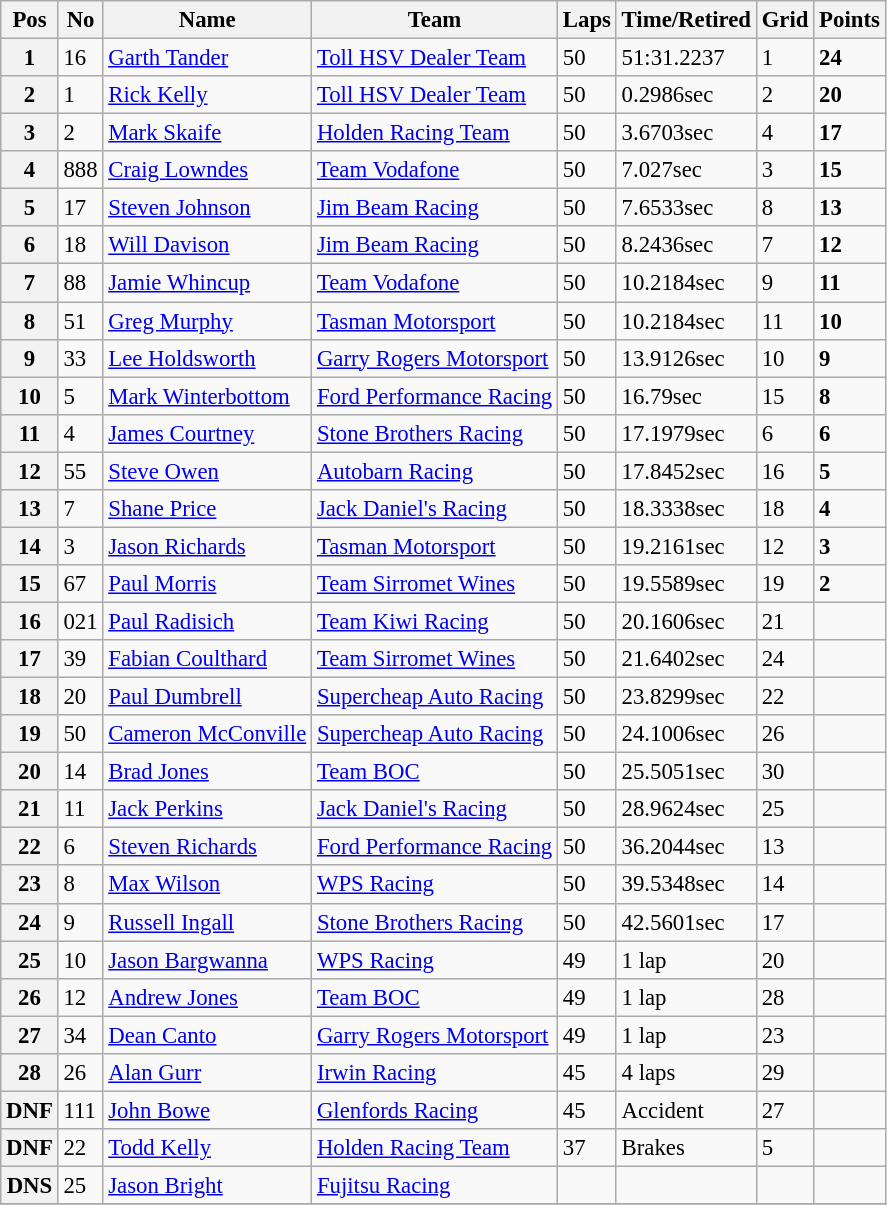<table class="wikitable" style="font-size: 95%;">
<tr>
<th>Pos</th>
<th>No</th>
<th>Name</th>
<th>Team</th>
<th>Laps</th>
<th>Time/Retired</th>
<th>Grid</th>
<th>Points</th>
</tr>
<tr>
<th>1</th>
<td>16</td>
<td><a href='#'>Garth Tander</a></td>
<td><a href='#'>Toll HSV Dealer Team</a></td>
<td>50</td>
<td>51:31.2237</td>
<td>1</td>
<td><strong>24</strong></td>
</tr>
<tr>
<th>2</th>
<td>1</td>
<td><a href='#'>Rick Kelly</a></td>
<td><a href='#'>Toll HSV Dealer Team</a></td>
<td>50</td>
<td>0.2986sec</td>
<td>2</td>
<td><strong>20</strong></td>
</tr>
<tr>
<th>3</th>
<td>2</td>
<td><a href='#'>Mark Skaife</a></td>
<td><a href='#'>Holden Racing Team</a></td>
<td>50</td>
<td>3.6703sec</td>
<td>4</td>
<td><strong>17</strong></td>
</tr>
<tr>
<th>4</th>
<td>888</td>
<td><a href='#'>Craig Lowndes</a></td>
<td><a href='#'>Team Vodafone</a></td>
<td>50</td>
<td>7.027sec</td>
<td>3</td>
<td><strong>15</strong></td>
</tr>
<tr>
<th>5</th>
<td>17</td>
<td><a href='#'>Steven Johnson</a></td>
<td><a href='#'>Jim Beam Racing</a></td>
<td>50</td>
<td>7.6533sec</td>
<td>8</td>
<td><strong>13</strong></td>
</tr>
<tr>
<th>6</th>
<td>18</td>
<td><a href='#'>Will Davison</a></td>
<td><a href='#'>Jim Beam Racing</a></td>
<td>50</td>
<td>8.2436sec</td>
<td>7</td>
<td><strong>12</strong></td>
</tr>
<tr>
<th>7</th>
<td>88</td>
<td><a href='#'>Jamie Whincup</a></td>
<td><a href='#'>Team Vodafone</a></td>
<td>50</td>
<td>10.2184sec</td>
<td>9</td>
<td><strong>11</strong></td>
</tr>
<tr>
<th>8</th>
<td>51</td>
<td><a href='#'>Greg Murphy</a></td>
<td><a href='#'>Tasman Motorsport</a></td>
<td>50</td>
<td>10.2184sec</td>
<td>11</td>
<td><strong>10</strong></td>
</tr>
<tr>
<th>9</th>
<td>33</td>
<td><a href='#'>Lee Holdsworth</a></td>
<td><a href='#'>Garry Rogers Motorsport</a></td>
<td>50</td>
<td>13.9126sec</td>
<td>10</td>
<td><strong>9</strong></td>
</tr>
<tr>
<th>10</th>
<td>5</td>
<td><a href='#'>Mark Winterbottom</a></td>
<td><a href='#'>Ford Performance Racing</a></td>
<td>50</td>
<td>16.79sec</td>
<td>15</td>
<td><strong>8</strong></td>
</tr>
<tr>
<th>11</th>
<td>4</td>
<td><a href='#'>James Courtney</a></td>
<td><a href='#'>Stone Brothers Racing</a></td>
<td>50</td>
<td>17.1979sec</td>
<td>6</td>
<td><strong>6</strong></td>
</tr>
<tr>
<th>12</th>
<td>55</td>
<td><a href='#'>Steve Owen</a></td>
<td><a href='#'>Autobarn Racing</a></td>
<td>50</td>
<td>17.8452sec</td>
<td>16</td>
<td><strong>5</strong></td>
</tr>
<tr>
<th>13</th>
<td>7</td>
<td><a href='#'>Shane Price</a></td>
<td><a href='#'>Jack Daniel's Racing</a></td>
<td>50</td>
<td>18.3338sec</td>
<td>18</td>
<td><strong>4</strong></td>
</tr>
<tr>
<th>14</th>
<td>3</td>
<td><a href='#'>Jason Richards</a></td>
<td><a href='#'>Tasman Motorsport</a></td>
<td>50</td>
<td>19.2161sec</td>
<td>12</td>
<td><strong>3</strong></td>
</tr>
<tr>
<th>15</th>
<td>67</td>
<td><a href='#'>Paul Morris</a></td>
<td><a href='#'>Team Sirromet Wines</a></td>
<td>50</td>
<td>19.5589sec</td>
<td>19</td>
<td><strong>2</strong></td>
</tr>
<tr>
<th>16</th>
<td>021</td>
<td><a href='#'>Paul Radisich</a></td>
<td><a href='#'>Team Kiwi Racing</a></td>
<td>50</td>
<td>20.1606sec</td>
<td>21</td>
<td></td>
</tr>
<tr>
<th>17</th>
<td>39</td>
<td><a href='#'>Fabian Coulthard</a></td>
<td><a href='#'>Team Sirromet Wines</a></td>
<td>50</td>
<td>21.6402sec</td>
<td>24</td>
<td></td>
</tr>
<tr>
<th>18</th>
<td>20</td>
<td><a href='#'>Paul Dumbrell</a></td>
<td><a href='#'>Supercheap Auto Racing</a></td>
<td>50</td>
<td>23.8299sec</td>
<td>22</td>
<td></td>
</tr>
<tr>
<th>19</th>
<td>50</td>
<td><a href='#'>Cameron McConville</a></td>
<td><a href='#'>Supercheap Auto Racing</a></td>
<td>50</td>
<td>24.1006sec</td>
<td>26</td>
<td></td>
</tr>
<tr>
<th>20</th>
<td>14</td>
<td><a href='#'>Brad Jones</a></td>
<td><a href='#'>Team BOC</a></td>
<td>50</td>
<td>25.5051sec</td>
<td>30</td>
<td></td>
</tr>
<tr>
<th>21</th>
<td>11</td>
<td><a href='#'>Jack Perkins</a></td>
<td><a href='#'>Jack Daniel's Racing</a></td>
<td>50</td>
<td>28.9624sec</td>
<td>25</td>
<td></td>
</tr>
<tr>
<th>22</th>
<td>6</td>
<td><a href='#'>Steven Richards</a></td>
<td><a href='#'>Ford Performance Racing</a></td>
<td>50</td>
<td>36.2044sec</td>
<td>13</td>
<td></td>
</tr>
<tr>
<th>23</th>
<td>8</td>
<td><a href='#'>Max Wilson</a></td>
<td><a href='#'>WPS Racing</a></td>
<td>50</td>
<td>39.5348sec</td>
<td>14</td>
<td></td>
</tr>
<tr>
<th>24</th>
<td>9</td>
<td><a href='#'>Russell Ingall</a></td>
<td><a href='#'>Stone Brothers Racing</a></td>
<td>50</td>
<td>42.5601sec</td>
<td>17</td>
<td></td>
</tr>
<tr>
<th>25</th>
<td>10</td>
<td><a href='#'>Jason Bargwanna</a></td>
<td><a href='#'>WPS Racing</a></td>
<td>49</td>
<td>1 lap</td>
<td>20</td>
<td></td>
</tr>
<tr>
<th>26</th>
<td>12</td>
<td><a href='#'>Andrew Jones</a></td>
<td><a href='#'>Team BOC</a></td>
<td>49</td>
<td>1 lap</td>
<td>28</td>
<td></td>
</tr>
<tr>
<th>27</th>
<td>34</td>
<td><a href='#'>Dean Canto</a></td>
<td><a href='#'>Garry Rogers Motorsport</a></td>
<td>49</td>
<td>1 lap</td>
<td>23</td>
<td></td>
</tr>
<tr>
<th>28</th>
<td>26</td>
<td><a href='#'>Alan Gurr</a></td>
<td><a href='#'>Irwin Racing</a></td>
<td>45</td>
<td>4 laps</td>
<td>29</td>
<td></td>
</tr>
<tr>
<th>DNF</th>
<td>111</td>
<td><a href='#'>John Bowe</a></td>
<td><a href='#'>Glenfords Racing</a></td>
<td>45</td>
<td>Accident</td>
<td>27</td>
<td></td>
</tr>
<tr>
<th>DNF</th>
<td>22</td>
<td><a href='#'>Todd Kelly</a></td>
<td><a href='#'>Holden Racing Team</a></td>
<td>37</td>
<td>Brakes</td>
<td>5</td>
<td></td>
</tr>
<tr>
<th>DNS</th>
<td>25</td>
<td><a href='#'>Jason Bright</a></td>
<td><a href='#'>Fujitsu Racing</a></td>
<td></td>
<td></td>
<td></td>
<td></td>
</tr>
<tr>
</tr>
</table>
